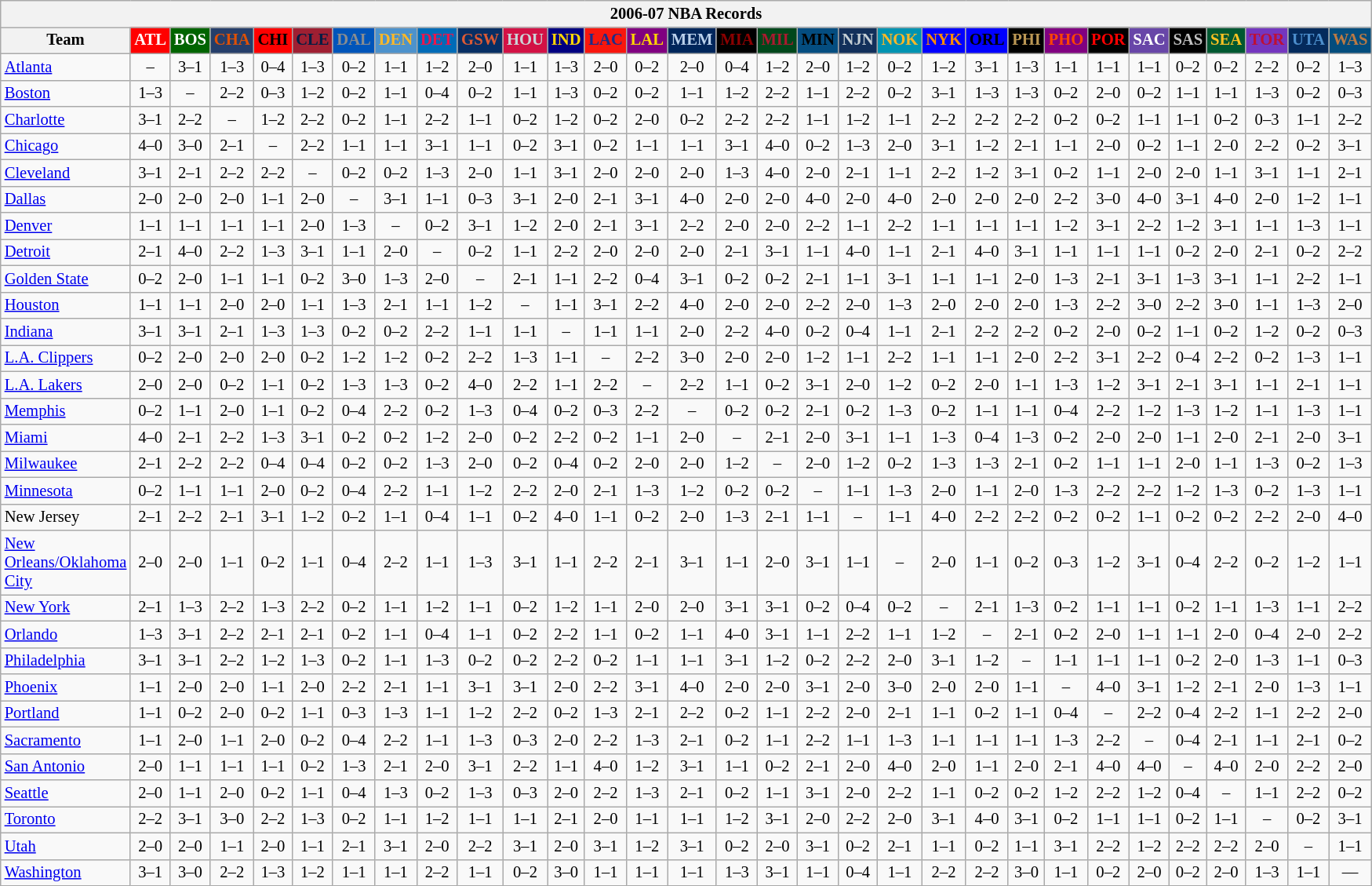<table class="wikitable" style="font-size:86%; text-align:center;">
<tr>
<th colspan=31>2006-07 NBA Records</th>
</tr>
<tr>
<th width=100>Team</th>
<th style="background:#FF0000;color:#FFFFFF;width=35">ATL</th>
<th style="background:#006400;color:#FFFFFF;width=35">BOS</th>
<th style="background:#253E6A;color:#DF5106;width=35">CHA</th>
<th style="background:#FF0000;color:#000000;width=35">CHI</th>
<th style="background:#9F1F32;color:#001D43;width=35">CLE</th>
<th style="background:#0055BA;color:#898D8F;width=35">DAL</th>
<th style="background:#4C92CC;color:#FDB827;width=35">DEN</th>
<th style="background:#006BB7;color:#ED164B;width=35">DET</th>
<th style="background:#072E63;color:#DC5A34;width=35">GSW</th>
<th style="background:#D31145;color:#CBD4D8;width=35">HOU</th>
<th style="background:#000080;color:#FFD700;width=35">IND</th>
<th style="background:#F9160D;color:#1A2E8B;width=35">LAC</th>
<th style="background:#800080;color:#FFD700;width=35">LAL</th>
<th style="background:#00265B;color:#BAD1EB;width=35">MEM</th>
<th style="background:#000000;color:#8B0000;width=35">MIA</th>
<th style="background:#00471B;color:#AC1A2F;width=35">MIL</th>
<th style="background:#044D80;color:#000000;width=35">MIN</th>
<th style="background:#12305B;color:#C4CED4;width=35">NJN</th>
<th style="background:#0093B1;color:#FDB827;width=35">NOK</th>
<th style="background:#0000FF;color:#FF8C00;width=35">NYK</th>
<th style="background:#0000FF;color:#000000;width=35">ORL</th>
<th style="background:#000000;color:#BB9754;width=35">PHI</th>
<th style="background:#800080;color:#FF4500;width=35">PHO</th>
<th style="background:#000000;color:#FF0000;width=35">POR</th>
<th style="background:#6846A8;color:#FFFFFF;width=35">SAC</th>
<th style="background:#000000;color:#C0C0C0;width=35">SAS</th>
<th style="background:#005831;color:#FFC322;width=35">SEA</th>
<th style="background:#7436BF;color:#BE0F34;width=35">TOR</th>
<th style="background:#042A5C;color:#4C8ECC;width=35">UTA</th>
<th style="background:#044D7D;color:#BC7A44;width=35">WAS</th>
</tr>
<tr>
<td style="text-align:left;"><a href='#'>Atlanta</a></td>
<td>–</td>
<td>3–1</td>
<td>1–3</td>
<td>0–4</td>
<td>1–3</td>
<td>0–2</td>
<td>1–1</td>
<td>1–2</td>
<td>2–0</td>
<td>1–1</td>
<td>1–3</td>
<td>2–0</td>
<td>0–2</td>
<td>2–0</td>
<td>0–4</td>
<td>1–2</td>
<td>2–0</td>
<td>1–2</td>
<td>0–2</td>
<td>1–2</td>
<td>3–1</td>
<td>1–3</td>
<td>1–1</td>
<td>1–1</td>
<td>1–1</td>
<td>0–2</td>
<td>0–2</td>
<td>2–2</td>
<td>0–2</td>
<td>1–3</td>
</tr>
<tr>
<td style="text-align:left;"><a href='#'>Boston</a></td>
<td>1–3</td>
<td>–</td>
<td>2–2</td>
<td>0–3</td>
<td>1–2</td>
<td>0–2</td>
<td>1–1</td>
<td>0–4</td>
<td>0–2</td>
<td>1–1</td>
<td>1–3</td>
<td>0–2</td>
<td>0–2</td>
<td>1–1</td>
<td>1–2</td>
<td>2–2</td>
<td>1–1</td>
<td>2–2</td>
<td>0–2</td>
<td>3–1</td>
<td>1–3</td>
<td>1–3</td>
<td>0–2</td>
<td>2–0</td>
<td>0–2</td>
<td>1–1</td>
<td>1–1</td>
<td>1–3</td>
<td>0–2</td>
<td>0–3</td>
</tr>
<tr>
<td style="text-align:left;"><a href='#'>Charlotte</a></td>
<td>3–1</td>
<td>2–2</td>
<td>–</td>
<td>1–2</td>
<td>2–2</td>
<td>0–2</td>
<td>1–1</td>
<td>2–2</td>
<td>1–1</td>
<td>0–2</td>
<td>1–2</td>
<td>0–2</td>
<td>2–0</td>
<td>0–2</td>
<td>2–2</td>
<td>2–2</td>
<td>1–1</td>
<td>1–2</td>
<td>1–1</td>
<td>2–2</td>
<td>2–2</td>
<td>2–2</td>
<td>0–2</td>
<td>0–2</td>
<td>1–1</td>
<td>1–1</td>
<td>0–2</td>
<td>0–3</td>
<td>1–1</td>
<td>2–2</td>
</tr>
<tr>
<td style="text-align:left;"><a href='#'>Chicago</a></td>
<td>4–0</td>
<td>3–0</td>
<td>2–1</td>
<td>–</td>
<td>2–2</td>
<td>1–1</td>
<td>1–1</td>
<td>3–1</td>
<td>1–1</td>
<td>0–2</td>
<td>3–1</td>
<td>0–2</td>
<td>1–1</td>
<td>1–1</td>
<td>3–1</td>
<td>4–0</td>
<td>0–2</td>
<td>1–3</td>
<td>2–0</td>
<td>3–1</td>
<td>1–2</td>
<td>2–1</td>
<td>1–1</td>
<td>2–0</td>
<td>0–2</td>
<td>1–1</td>
<td>2–0</td>
<td>2–2</td>
<td>0–2</td>
<td>3–1</td>
</tr>
<tr>
<td style="text-align:left;"><a href='#'>Cleveland</a></td>
<td>3–1</td>
<td>2–1</td>
<td>2–2</td>
<td>2–2</td>
<td>–</td>
<td>0–2</td>
<td>0–2</td>
<td>1–3</td>
<td>2–0</td>
<td>1–1</td>
<td>3–1</td>
<td>2–0</td>
<td>2–0</td>
<td>2–0</td>
<td>1–3</td>
<td>4–0</td>
<td>2–0</td>
<td>2–1</td>
<td>1–1</td>
<td>2–2</td>
<td>1–2</td>
<td>3–1</td>
<td>0–2</td>
<td>1–1</td>
<td>2–0</td>
<td>2–0</td>
<td>1–1</td>
<td>3–1</td>
<td>1–1</td>
<td>2–1</td>
</tr>
<tr>
<td style="text-align:left;"><a href='#'>Dallas</a></td>
<td>2–0</td>
<td>2–0</td>
<td>2–0</td>
<td>1–1</td>
<td>2–0</td>
<td>–</td>
<td>3–1</td>
<td>1–1</td>
<td>0–3</td>
<td>3–1</td>
<td>2–0</td>
<td>2–1</td>
<td>3–1</td>
<td>4–0</td>
<td>2–0</td>
<td>2–0</td>
<td>4–0</td>
<td>2–0</td>
<td>4–0</td>
<td>2–0</td>
<td>2–0</td>
<td>2–0</td>
<td>2–2</td>
<td>3–0</td>
<td>4–0</td>
<td>3–1</td>
<td>4–0</td>
<td>2–0</td>
<td>1–2</td>
<td>1–1</td>
</tr>
<tr>
<td style="text-align:left;"><a href='#'>Denver</a></td>
<td>1–1</td>
<td>1–1</td>
<td>1–1</td>
<td>1–1</td>
<td>2–0</td>
<td>1–3</td>
<td>–</td>
<td>0–2</td>
<td>3–1</td>
<td>1–2</td>
<td>2–0</td>
<td>2–1</td>
<td>3–1</td>
<td>2–2</td>
<td>2–0</td>
<td>2–0</td>
<td>2–2</td>
<td>1–1</td>
<td>2–2</td>
<td>1–1</td>
<td>1–1</td>
<td>1–1</td>
<td>1–2</td>
<td>3–1</td>
<td>2–2</td>
<td>1–2</td>
<td>3–1</td>
<td>1–1</td>
<td>1–3</td>
<td>1–1</td>
</tr>
<tr>
<td style="text-align:left;"><a href='#'>Detroit</a></td>
<td>2–1</td>
<td>4–0</td>
<td>2–2</td>
<td>1–3</td>
<td>3–1</td>
<td>1–1</td>
<td>2–0</td>
<td>–</td>
<td>0–2</td>
<td>1–1</td>
<td>2–2</td>
<td>2–0</td>
<td>2–0</td>
<td>2–0</td>
<td>2–1</td>
<td>3–1</td>
<td>1–1</td>
<td>4–0</td>
<td>1–1</td>
<td>2–1</td>
<td>4–0</td>
<td>3–1</td>
<td>1–1</td>
<td>1–1</td>
<td>1–1</td>
<td>0–2</td>
<td>2–0</td>
<td>2–1</td>
<td>0–2</td>
<td>2–2</td>
</tr>
<tr>
<td style="text-align:left;"><a href='#'>Golden State</a></td>
<td>0–2</td>
<td>2–0</td>
<td>1–1</td>
<td>1–1</td>
<td>0–2</td>
<td>3–0</td>
<td>1–3</td>
<td>2–0</td>
<td>–</td>
<td>2–1</td>
<td>1–1</td>
<td>2–2</td>
<td>0–4</td>
<td>3–1</td>
<td>0–2</td>
<td>0–2</td>
<td>2–1</td>
<td>1–1</td>
<td>3–1</td>
<td>1–1</td>
<td>1–1</td>
<td>2–0</td>
<td>1–3</td>
<td>2–1</td>
<td>3–1</td>
<td>1–3</td>
<td>3–1</td>
<td>1–1</td>
<td>2–2</td>
<td>1–1</td>
</tr>
<tr>
<td style="text-align:left;"><a href='#'>Houston</a></td>
<td>1–1</td>
<td>1–1</td>
<td>2–0</td>
<td>2–0</td>
<td>1–1</td>
<td>1–3</td>
<td>2–1</td>
<td>1–1</td>
<td>1–2</td>
<td>–</td>
<td>1–1</td>
<td>3–1</td>
<td>2–2</td>
<td>4–0</td>
<td>2–0</td>
<td>2–0</td>
<td>2–2</td>
<td>2–0</td>
<td>1–3</td>
<td>2–0</td>
<td>2–0</td>
<td>2–0</td>
<td>1–3</td>
<td>2–2</td>
<td>3–0</td>
<td>2–2</td>
<td>3–0</td>
<td>1–1</td>
<td>1–3</td>
<td>2–0</td>
</tr>
<tr>
<td style="text-align:left;"><a href='#'>Indiana</a></td>
<td>3–1</td>
<td>3–1</td>
<td>2–1</td>
<td>1–3</td>
<td>1–3</td>
<td>0–2</td>
<td>0–2</td>
<td>2–2</td>
<td>1–1</td>
<td>1–1</td>
<td>–</td>
<td>1–1</td>
<td>1–1</td>
<td>2–0</td>
<td>2–2</td>
<td>4–0</td>
<td>0–2</td>
<td>0–4</td>
<td>1–1</td>
<td>2–1</td>
<td>2–2</td>
<td>2–2</td>
<td>0–2</td>
<td>2–0</td>
<td>0–2</td>
<td>1–1</td>
<td>0–2</td>
<td>1–2</td>
<td>0–2</td>
<td>0–3</td>
</tr>
<tr>
<td style="text-align:left;"><a href='#'>L.A. Clippers</a></td>
<td>0–2</td>
<td>2–0</td>
<td>2–0</td>
<td>2–0</td>
<td>0–2</td>
<td>1–2</td>
<td>1–2</td>
<td>0–2</td>
<td>2–2</td>
<td>1–3</td>
<td>1–1</td>
<td>–</td>
<td>2–2</td>
<td>3–0</td>
<td>2–0</td>
<td>2–0</td>
<td>1–2</td>
<td>1–1</td>
<td>2–2</td>
<td>1–1</td>
<td>1–1</td>
<td>2–0</td>
<td>2–2</td>
<td>3–1</td>
<td>2–2</td>
<td>0–4</td>
<td>2–2</td>
<td>0–2</td>
<td>1–3</td>
<td>1–1</td>
</tr>
<tr>
<td style="text-align:left;"><a href='#'>L.A. Lakers</a></td>
<td>2–0</td>
<td>2–0</td>
<td>0–2</td>
<td>1–1</td>
<td>0–2</td>
<td>1–3</td>
<td>1–3</td>
<td>0–2</td>
<td>4–0</td>
<td>2–2</td>
<td>1–1</td>
<td>2–2</td>
<td>–</td>
<td>2–2</td>
<td>1–1</td>
<td>0–2</td>
<td>3–1</td>
<td>2–0</td>
<td>1–2</td>
<td>0–2</td>
<td>2–0</td>
<td>1–1</td>
<td>1–3</td>
<td>1–2</td>
<td>3–1</td>
<td>2–1</td>
<td>3–1</td>
<td>1–1</td>
<td>2–1</td>
<td>1–1</td>
</tr>
<tr>
<td style="text-align:left;"><a href='#'>Memphis</a></td>
<td>0–2</td>
<td>1–1</td>
<td>2–0</td>
<td>1–1</td>
<td>0–2</td>
<td>0–4</td>
<td>2–2</td>
<td>0–2</td>
<td>1–3</td>
<td>0–4</td>
<td>0–2</td>
<td>0–3</td>
<td>2–2</td>
<td>–</td>
<td>0–2</td>
<td>0–2</td>
<td>2–1</td>
<td>0–2</td>
<td>1–3</td>
<td>0–2</td>
<td>1–1</td>
<td>1–1</td>
<td>0–4</td>
<td>2–2</td>
<td>1–2</td>
<td>1–3</td>
<td>1–2</td>
<td>1–1</td>
<td>1–3</td>
<td>1–1</td>
</tr>
<tr>
<td style="text-align:left;"><a href='#'>Miami</a></td>
<td>4–0</td>
<td>2–1</td>
<td>2–2</td>
<td>1–3</td>
<td>3–1</td>
<td>0–2</td>
<td>0–2</td>
<td>1–2</td>
<td>2–0</td>
<td>0–2</td>
<td>2–2</td>
<td>0–2</td>
<td>1–1</td>
<td>2–0</td>
<td>–</td>
<td>2–1</td>
<td>2–0</td>
<td>3–1</td>
<td>1–1</td>
<td>1–3</td>
<td>0–4</td>
<td>1–3</td>
<td>0–2</td>
<td>2–0</td>
<td>2–0</td>
<td>1–1</td>
<td>2–0</td>
<td>2–1</td>
<td>2–0</td>
<td>3–1</td>
</tr>
<tr>
<td style="text-align:left;"><a href='#'>Milwaukee</a></td>
<td>2–1</td>
<td>2–2</td>
<td>2–2</td>
<td>0–4</td>
<td>0–4</td>
<td>0–2</td>
<td>0–2</td>
<td>1–3</td>
<td>2–0</td>
<td>0–2</td>
<td>0–4</td>
<td>0–2</td>
<td>2–0</td>
<td>2–0</td>
<td>1–2</td>
<td>–</td>
<td>2–0</td>
<td>1–2</td>
<td>0–2</td>
<td>1–3</td>
<td>1–3</td>
<td>2–1</td>
<td>0–2</td>
<td>1–1</td>
<td>1–1</td>
<td>2–0</td>
<td>1–1</td>
<td>1–3</td>
<td>0–2</td>
<td>1–3</td>
</tr>
<tr>
<td style="text-align:left;"><a href='#'>Minnesota</a></td>
<td>0–2</td>
<td>1–1</td>
<td>1–1</td>
<td>2–0</td>
<td>0–2</td>
<td>0–4</td>
<td>2–2</td>
<td>1–1</td>
<td>1–2</td>
<td>2–2</td>
<td>2–0</td>
<td>2–1</td>
<td>1–3</td>
<td>1–2</td>
<td>0–2</td>
<td>0–2</td>
<td>–</td>
<td>1–1</td>
<td>1–3</td>
<td>2–0</td>
<td>1–1</td>
<td>2–0</td>
<td>1–3</td>
<td>2–2</td>
<td>2–2</td>
<td>1–2</td>
<td>1–3</td>
<td>0–2</td>
<td>1–3</td>
<td>1–1</td>
</tr>
<tr>
<td style="text-align:left;">New Jersey</td>
<td>2–1</td>
<td>2–2</td>
<td>2–1</td>
<td>3–1</td>
<td>1–2</td>
<td>0–2</td>
<td>1–1</td>
<td>0–4</td>
<td>1–1</td>
<td>0–2</td>
<td>4–0</td>
<td>1–1</td>
<td>0–2</td>
<td>2–0</td>
<td>1–3</td>
<td>2–1</td>
<td>1–1</td>
<td>–</td>
<td>1–1</td>
<td>4–0</td>
<td>2–2</td>
<td>2–2</td>
<td>0–2</td>
<td>0–2</td>
<td>1–1</td>
<td>0–2</td>
<td>0–2</td>
<td>2–2</td>
<td>2–0</td>
<td>4–0</td>
</tr>
<tr>
<td style="text-align:left;"><a href='#'>New Orleans/Oklahoma City</a></td>
<td>2–0</td>
<td>2–0</td>
<td>1–1</td>
<td>0–2</td>
<td>1–1</td>
<td>0–4</td>
<td>2–2</td>
<td>1–1</td>
<td>1–3</td>
<td>3–1</td>
<td>1–1</td>
<td>2–2</td>
<td>2–1</td>
<td>3–1</td>
<td>1–1</td>
<td>2–0</td>
<td>3–1</td>
<td>1–1</td>
<td>–</td>
<td>2–0</td>
<td>1–1</td>
<td>0–2</td>
<td>0–3</td>
<td>1–2</td>
<td>3–1</td>
<td>0–4</td>
<td>2–2</td>
<td>0–2</td>
<td>1–2</td>
<td>1–1</td>
</tr>
<tr>
<td style="text-align:left;"><a href='#'>New York</a></td>
<td>2–1</td>
<td>1–3</td>
<td>2–2</td>
<td>1–3</td>
<td>2–2</td>
<td>0–2</td>
<td>1–1</td>
<td>1–2</td>
<td>1–1</td>
<td>0–2</td>
<td>1–2</td>
<td>1–1</td>
<td>2–0</td>
<td>2–0</td>
<td>3–1</td>
<td>3–1</td>
<td>0–2</td>
<td>0–4</td>
<td>0–2</td>
<td>–</td>
<td>2–1</td>
<td>1–3</td>
<td>0–2</td>
<td>1–1</td>
<td>1–1</td>
<td>0–2</td>
<td>1–1</td>
<td>1–3</td>
<td>1–1</td>
<td>2–2</td>
</tr>
<tr>
<td style="text-align:left;"><a href='#'>Orlando</a></td>
<td>1–3</td>
<td>3–1</td>
<td>2–2</td>
<td>2–1</td>
<td>2–1</td>
<td>0–2</td>
<td>1–1</td>
<td>0–4</td>
<td>1–1</td>
<td>0–2</td>
<td>2–2</td>
<td>1–1</td>
<td>0–2</td>
<td>1–1</td>
<td>4–0</td>
<td>3–1</td>
<td>1–1</td>
<td>2–2</td>
<td>1–1</td>
<td>1–2</td>
<td>–</td>
<td>2–1</td>
<td>0–2</td>
<td>2–0</td>
<td>1–1</td>
<td>1–1</td>
<td>2–0</td>
<td>0–4</td>
<td>2–0</td>
<td>2–2</td>
</tr>
<tr>
<td style="text-align:left;"><a href='#'>Philadelphia</a></td>
<td>3–1</td>
<td>3–1</td>
<td>2–2</td>
<td>1–2</td>
<td>1–3</td>
<td>0–2</td>
<td>1–1</td>
<td>1–3</td>
<td>0–2</td>
<td>0–2</td>
<td>2–2</td>
<td>0–2</td>
<td>1–1</td>
<td>1–1</td>
<td>3–1</td>
<td>1–2</td>
<td>0–2</td>
<td>2–2</td>
<td>2–0</td>
<td>3–1</td>
<td>1–2</td>
<td>–</td>
<td>1–1</td>
<td>1–1</td>
<td>1–1</td>
<td>0–2</td>
<td>2–0</td>
<td>1–3</td>
<td>1–1</td>
<td>0–3</td>
</tr>
<tr>
<td style="text-align:left;"><a href='#'>Phoenix</a></td>
<td>1–1</td>
<td>2–0</td>
<td>2–0</td>
<td>1–1</td>
<td>2–0</td>
<td>2–2</td>
<td>2–1</td>
<td>1–1</td>
<td>3–1</td>
<td>3–1</td>
<td>2–0</td>
<td>2–2</td>
<td>3–1</td>
<td>4–0</td>
<td>2–0</td>
<td>2–0</td>
<td>3–1</td>
<td>2–0</td>
<td>3–0</td>
<td>2–0</td>
<td>2–0</td>
<td>1–1</td>
<td>–</td>
<td>4–0</td>
<td>3–1</td>
<td>1–2</td>
<td>2–1</td>
<td>2–0</td>
<td>1–3</td>
<td>1–1</td>
</tr>
<tr>
<td style="text-align:left;"><a href='#'>Portland</a></td>
<td>1–1</td>
<td>0–2</td>
<td>2–0</td>
<td>0–2</td>
<td>1–1</td>
<td>0–3</td>
<td>1–3</td>
<td>1–1</td>
<td>1–2</td>
<td>2–2</td>
<td>0–2</td>
<td>1–3</td>
<td>2–1</td>
<td>2–2</td>
<td>0–2</td>
<td>1–1</td>
<td>2–2</td>
<td>2–0</td>
<td>2–1</td>
<td>1–1</td>
<td>0–2</td>
<td>1–1</td>
<td>0–4</td>
<td>–</td>
<td>2–2</td>
<td>0–4</td>
<td>2–2</td>
<td>1–1</td>
<td>2–2</td>
<td>2–0</td>
</tr>
<tr>
<td style="text-align:left;"><a href='#'>Sacramento</a></td>
<td>1–1</td>
<td>2–0</td>
<td>1–1</td>
<td>2–0</td>
<td>0–2</td>
<td>0–4</td>
<td>2–2</td>
<td>1–1</td>
<td>1–3</td>
<td>0–3</td>
<td>2–0</td>
<td>2–2</td>
<td>1–3</td>
<td>2–1</td>
<td>0–2</td>
<td>1–1</td>
<td>2–2</td>
<td>1–1</td>
<td>1–3</td>
<td>1–1</td>
<td>1–1</td>
<td>1–1</td>
<td>1–3</td>
<td>2–2</td>
<td>–</td>
<td>0–4</td>
<td>2–1</td>
<td>1–1</td>
<td>2–1</td>
<td>0–2</td>
</tr>
<tr>
<td style="text-align:left;"><a href='#'>San Antonio</a></td>
<td>2–0</td>
<td>1–1</td>
<td>1–1</td>
<td>1–1</td>
<td>0–2</td>
<td>1–3</td>
<td>2–1</td>
<td>2–0</td>
<td>3–1</td>
<td>2–2</td>
<td>1–1</td>
<td>4–0</td>
<td>1–2</td>
<td>3–1</td>
<td>1–1</td>
<td>0–2</td>
<td>2–1</td>
<td>2–0</td>
<td>4–0</td>
<td>2–0</td>
<td>1–1</td>
<td>2–0</td>
<td>2–1</td>
<td>4–0</td>
<td>4–0</td>
<td>–</td>
<td>4–0</td>
<td>2–0</td>
<td>2–2</td>
<td>2–0</td>
</tr>
<tr>
<td style="text-align:left;"><a href='#'>Seattle</a></td>
<td>2–0</td>
<td>1–1</td>
<td>2–0</td>
<td>0–2</td>
<td>1–1</td>
<td>0–4</td>
<td>1–3</td>
<td>0–2</td>
<td>1–3</td>
<td>0–3</td>
<td>2–0</td>
<td>2–2</td>
<td>1–3</td>
<td>2–1</td>
<td>0–2</td>
<td>1–1</td>
<td>3–1</td>
<td>2–0</td>
<td>2–2</td>
<td>1–1</td>
<td>0–2</td>
<td>0–2</td>
<td>1–2</td>
<td>2–2</td>
<td>1–2</td>
<td>0–4</td>
<td>–</td>
<td>1–1</td>
<td>2–2</td>
<td>0–2</td>
</tr>
<tr>
<td style="text-align:left;"><a href='#'>Toronto</a></td>
<td>2–2</td>
<td>3–1</td>
<td>3–0</td>
<td>2–2</td>
<td>1–3</td>
<td>0–2</td>
<td>1–1</td>
<td>1–2</td>
<td>1–1</td>
<td>1–1</td>
<td>2–1</td>
<td>2–0</td>
<td>1–1</td>
<td>1–1</td>
<td>1–2</td>
<td>3–1</td>
<td>2–0</td>
<td>2–2</td>
<td>2–0</td>
<td>3–1</td>
<td>4–0</td>
<td>3–1</td>
<td>0–2</td>
<td>1–1</td>
<td>1–1</td>
<td>0–2</td>
<td>1–1</td>
<td>–</td>
<td>0–2</td>
<td>3–1</td>
</tr>
<tr>
<td style="text-align:left;"><a href='#'>Utah</a></td>
<td>2–0</td>
<td>2–0</td>
<td>1–1</td>
<td>2–0</td>
<td>1–1</td>
<td>2–1</td>
<td>3–1</td>
<td>2–0</td>
<td>2–2</td>
<td>3–1</td>
<td>2–0</td>
<td>3–1</td>
<td>1–2</td>
<td>3–1</td>
<td>0–2</td>
<td>2–0</td>
<td>3–1</td>
<td>0–2</td>
<td>2–1</td>
<td>1–1</td>
<td>0–2</td>
<td>1–1</td>
<td>3–1</td>
<td>2–2</td>
<td>1–2</td>
<td>2–2</td>
<td>2–2</td>
<td>2–0</td>
<td>–</td>
<td>1–1</td>
</tr>
<tr>
<td style="text-align:left;"><a href='#'>Washington</a></td>
<td>3–1</td>
<td>3–0</td>
<td>2–2</td>
<td>1–3</td>
<td>1–2</td>
<td>1–1</td>
<td>1–1</td>
<td>2–2</td>
<td>1–1</td>
<td>0–2</td>
<td>3–0</td>
<td>1–1</td>
<td>1–1</td>
<td>1–1</td>
<td>1–3</td>
<td>3–1</td>
<td>1–1</td>
<td>0–4</td>
<td>1–1</td>
<td>2–2</td>
<td>2–2</td>
<td>3–0</td>
<td>1–1</td>
<td>0–2</td>
<td>2–0</td>
<td>0–2</td>
<td>2–0</td>
<td>1–3</td>
<td>1–1</td>
<td>—</td>
</tr>
</table>
